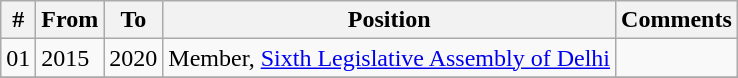<table class="wikitable sortable">
<tr>
<th>#</th>
<th>From</th>
<th>To</th>
<th>Position</th>
<th>Comments</th>
</tr>
<tr>
<td>01</td>
<td>2015</td>
<td>2020</td>
<td>Member, <a href='#'>Sixth Legislative Assembly of Delhi</a></td>
<td></td>
</tr>
<tr>
</tr>
</table>
